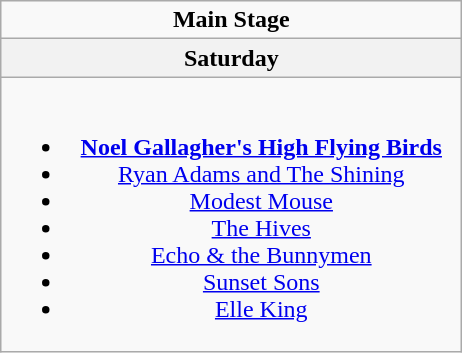<table class="wikitable">
<tr>
<td colspan="1" style="text-align:center;"><strong>Main Stage</strong></td>
</tr>
<tr>
<th>Saturday</th>
</tr>
<tr>
<td style="text-align:center; vertical-align:top; width:300px;"><br><ul><li><strong><a href='#'>Noel Gallagher's High Flying Birds</a></strong></li><li><a href='#'>Ryan Adams and The Shining</a></li><li><a href='#'>Modest Mouse</a></li><li><a href='#'>The Hives</a></li><li><a href='#'>Echo & the Bunnymen</a></li><li><a href='#'>Sunset Sons</a></li><li><a href='#'>Elle King</a></li></ul></td>
</tr>
</table>
